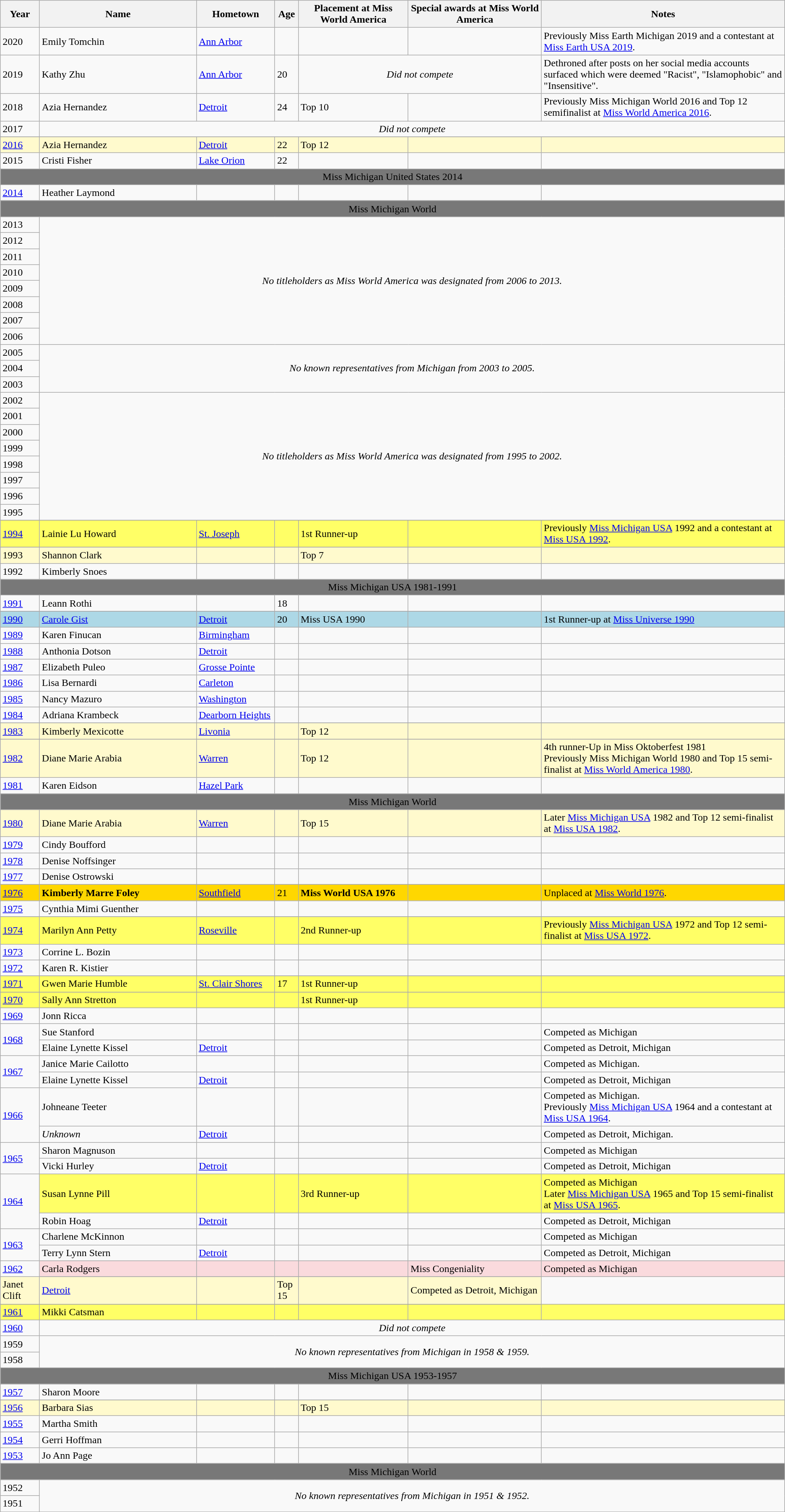<table class="wikitable">
<tr>
<th width=5%>Year</th>
<th width=20%>Name</th>
<th width=10%>Hometown</th>
<th width=3%>Age<br></th>
<th width=14%>Placement at Miss World America</th>
<th width=17%>Special awards at Miss World America</th>
<th width=31%>Notes</th>
</tr>
<tr>
<td>2020</td>
<td>Emily Tomchin</td>
<td><a href='#'>Ann Arbor</a></td>
<td></td>
<td></td>
<td></td>
<td>Previously Miss Earth Michigan 2019 and a contestant at <a href='#'>Miss Earth USA 2019</a>.</td>
</tr>
<tr>
<td>2019</td>
<td>Kathy Zhu</td>
<td><a href='#'>Ann Arbor</a></td>
<td>20</td>
<td colspan=2 align=center><em>Did not compete</em></td>
<td>Dethroned after posts on her social media accounts surfaced which were deemed "Racist", "Islamophobic" and "Insensitive".</td>
</tr>
<tr>
<td>2018</td>
<td>Azia Hernandez</td>
<td><a href='#'>Detroit</a></td>
<td>24</td>
<td>Top 10</td>
<td></td>
<td>Previously Miss Michigan World 2016 and Top 12 semifinalist at <a href='#'>Miss World America 2016</a>.</td>
</tr>
<tr>
<td>2017</td>
<td colspan=6 align=center><em>Did not compete</em></td>
</tr>
<tr>
</tr>
<tr style="background-color:#FFFACD;">
<td><a href='#'>2016</a></td>
<td>Azia Hernandez</td>
<td><a href='#'>Detroit</a></td>
<td>22</td>
<td>Top 12</td>
<td></td>
<td></td>
</tr>
<tr>
<td>2015</td>
<td>Cristi Fisher</td>
<td><a href='#'>Lake Orion</a></td>
<td>22</td>
<td></td>
<td></td>
<td></td>
</tr>
<tr bgcolor="#787878" align="center">
<td colspan="7"><span>Miss Michigan United States 2014</span></td>
</tr>
<tr>
<td><a href='#'>2014</a></td>
<td>Heather Laymond</td>
<td></td>
<td></td>
<td></td>
<td></td>
<td></td>
</tr>
<tr bgcolor="#787878" align="center">
<td colspan="7"><span>Miss Michigan World</span></td>
</tr>
<tr>
<td>2013</td>
<td rowspan=8 colspan=6 align=center><em>No titleholders as Miss World America was designated from 2006 to 2013.</em></td>
</tr>
<tr>
<td>2012</td>
</tr>
<tr>
<td>2011</td>
</tr>
<tr>
<td>2010</td>
</tr>
<tr>
<td>2009</td>
</tr>
<tr>
<td>2008</td>
</tr>
<tr>
<td>2007</td>
</tr>
<tr>
<td>2006</td>
</tr>
<tr>
<td>2005</td>
<td rowspan=3 colspan=6 align=center><em>No known representatives from Michigan from 2003 to 2005.</em></td>
</tr>
<tr>
<td>2004</td>
</tr>
<tr>
<td>2003</td>
</tr>
<tr>
<td>2002</td>
<td rowspan=8 colspan=6 align=center><em>No titleholders as Miss World America was designated from 1995 to 2002.</em></td>
</tr>
<tr>
<td>2001</td>
</tr>
<tr>
<td>2000</td>
</tr>
<tr>
<td>1999</td>
</tr>
<tr>
<td>1998</td>
</tr>
<tr>
<td>1997</td>
</tr>
<tr>
<td>1996</td>
</tr>
<tr>
<td>1995</td>
</tr>
<tr>
</tr>
<tr style="background-color:#FFFF66;">
<td><a href='#'>1994</a></td>
<td>Lainie Lu Howard</td>
<td><a href='#'>St. Joseph</a></td>
<td></td>
<td>1st Runner-up</td>
<td></td>
<td>Previously <a href='#'>Miss Michigan USA</a> 1992 and a contestant at <a href='#'>Miss USA 1992</a>.</td>
</tr>
<tr>
</tr>
<tr style="background-color:#FFFACD;">
<td>1993</td>
<td>Shannon Clark</td>
<td></td>
<td></td>
<td>Top 7</td>
<td></td>
<td></td>
</tr>
<tr>
<td>1992</td>
<td>Kimberly Snoes</td>
<td></td>
<td></td>
<td></td>
<td></td>
<td></td>
</tr>
<tr bgcolor="#787878" align="center">
<td colspan="7"><span>Miss Michigan USA 1981-1991</span></td>
</tr>
<tr>
<td><a href='#'>1991</a></td>
<td>Leann Rothi</td>
<td></td>
<td>18</td>
<td></td>
<td></td>
<td></td>
</tr>
<tr>
</tr>
<tr style="background-color:#ADD8E6;">
<td><a href='#'>1990</a></td>
<td><a href='#'>Carole Gist</a></td>
<td><a href='#'>Detroit</a></td>
<td>20</td>
<td>Miss USA 1990</td>
<td></td>
<td>1st Runner-up at <a href='#'>Miss Universe 1990</a></td>
</tr>
<tr>
<td><a href='#'>1989</a></td>
<td>Karen Finucan</td>
<td><a href='#'>Birmingham</a></td>
<td></td>
<td></td>
<td></td>
<td></td>
</tr>
<tr>
<td><a href='#'>1988</a></td>
<td>Anthonia Dotson</td>
<td><a href='#'>Detroit</a></td>
<td></td>
<td></td>
<td></td>
<td></td>
</tr>
<tr>
<td><a href='#'>1987</a></td>
<td>Elizabeth Puleo</td>
<td><a href='#'>Grosse Pointe</a></td>
<td></td>
<td></td>
<td></td>
<td></td>
</tr>
<tr>
<td><a href='#'>1986</a></td>
<td>Lisa Bernardi</td>
<td><a href='#'>Carleton</a></td>
<td></td>
<td></td>
<td></td>
<td></td>
</tr>
<tr>
<td><a href='#'>1985</a></td>
<td>Nancy Mazuro</td>
<td><a href='#'>Washington</a></td>
<td></td>
<td></td>
<td></td>
<td></td>
</tr>
<tr>
<td><a href='#'>1984</a></td>
<td>Adriana Krambeck</td>
<td><a href='#'>Dearborn Heights</a></td>
<td></td>
<td></td>
<td></td>
<td></td>
</tr>
<tr>
</tr>
<tr style="background-color:#FFFACD;">
<td><a href='#'>1983</a></td>
<td>Kimberly Mexicotte</td>
<td><a href='#'>Livonia</a></td>
<td></td>
<td>Top 12</td>
<td></td>
<td></td>
</tr>
<tr>
</tr>
<tr style="background-color:#FFFACD;">
<td><a href='#'>1982</a></td>
<td>Diane Marie Arabia</td>
<td><a href='#'>Warren</a></td>
<td></td>
<td>Top 12</td>
<td></td>
<td>4th runner-Up in Miss Oktoberfest 1981<br>Previously Miss Michigan World 1980 and Top 15 semi-finalist at <a href='#'>Miss World America 1980</a>.</td>
</tr>
<tr>
<td><a href='#'>1981</a></td>
<td>Karen Eidson</td>
<td><a href='#'>Hazel Park</a></td>
<td></td>
<td></td>
<td></td>
<td></td>
</tr>
<tr bgcolor="#787878" align="center">
<td colspan="7"><span>Miss Michigan World</span></td>
</tr>
<tr>
</tr>
<tr style="background-color:#FFFACD;">
<td><a href='#'>1980</a></td>
<td>Diane Marie Arabia</td>
<td><a href='#'>Warren</a></td>
<td></td>
<td>Top 15</td>
<td></td>
<td>Later <a href='#'>Miss Michigan USA</a> 1982 and Top 12 semi-finalist at <a href='#'>Miss USA 1982</a>.</td>
</tr>
<tr>
<td><a href='#'>1979</a></td>
<td>Cindy Boufford</td>
<td></td>
<td></td>
<td></td>
<td></td>
<td></td>
</tr>
<tr>
<td><a href='#'>1978</a></td>
<td>Denise Noffsinger</td>
<td></td>
<td></td>
<td></td>
<td></td>
<td></td>
</tr>
<tr>
<td><a href='#'>1977</a></td>
<td>Denise Ostrowski</td>
<td></td>
<td></td>
<td></td>
<td></td>
<td></td>
</tr>
<tr>
</tr>
<tr style="background-color:GOLD;">
<td><a href='#'>1976</a></td>
<td><strong>Kimberly Marre Foley</strong></td>
<td><a href='#'>Southfield</a></td>
<td>21</td>
<td><strong>Miss World USA 1976</strong></td>
<td></td>
<td>Unplaced at <a href='#'>Miss World 1976</a>.</td>
</tr>
<tr>
<td><a href='#'>1975</a></td>
<td>Cynthia Mimi Guenther</td>
<td></td>
<td></td>
<td></td>
<td></td>
<td></td>
</tr>
<tr>
</tr>
<tr style="background-color:#FFFF66;">
<td><a href='#'>1974</a></td>
<td>Marilyn Ann Petty</td>
<td><a href='#'>Roseville</a></td>
<td></td>
<td>2nd Runner-up</td>
<td></td>
<td>Previously <a href='#'>Miss Michigan USA</a> 1972 and Top 12 semi-finalist at <a href='#'>Miss USA 1972</a>.</td>
</tr>
<tr>
<td><a href='#'>1973</a></td>
<td>Corrine L. Bozin</td>
<td></td>
<td></td>
<td></td>
<td></td>
<td></td>
</tr>
<tr>
<td><a href='#'>1972</a></td>
<td>Karen R. Kistier</td>
<td></td>
<td></td>
<td></td>
<td></td>
<td></td>
</tr>
<tr>
</tr>
<tr style="background-color:#FFFF66;">
<td><a href='#'>1971</a></td>
<td>Gwen Marie Humble</td>
<td><a href='#'>St. Clair Shores</a></td>
<td>17</td>
<td>1st Runner-up</td>
<td></td>
<td></td>
</tr>
<tr>
</tr>
<tr style="background-color:#FFFF66;">
<td><a href='#'>1970</a></td>
<td>Sally Ann Stretton</td>
<td></td>
<td></td>
<td>1st Runner-up</td>
<td></td>
<td></td>
</tr>
<tr>
<td><a href='#'>1969</a></td>
<td>Jonn Ricca</td>
<td></td>
<td></td>
<td></td>
<td></td>
<td></td>
</tr>
<tr>
<td rowspan=2><a href='#'>1968</a></td>
<td>Sue Stanford</td>
<td></td>
<td></td>
<td></td>
<td></td>
<td>Competed as Michigan</td>
</tr>
<tr>
<td>Elaine Lynette Kissel</td>
<td><a href='#'>Detroit</a></td>
<td></td>
<td></td>
<td></td>
<td>Competed as Detroit, Michigan</td>
</tr>
<tr>
<td rowspan=2><a href='#'>1967</a></td>
<td>Janice Marie Cailotto</td>
<td></td>
<td></td>
<td></td>
<td></td>
<td>Competed as Michigan.</td>
</tr>
<tr>
<td>Elaine Lynette Kissel</td>
<td><a href='#'>Detroit</a></td>
<td></td>
<td></td>
<td></td>
<td>Competed as Detroit, Michigan</td>
</tr>
<tr>
<td rowspan=2><a href='#'>1966</a></td>
<td>Johneane Teeter</td>
<td></td>
<td></td>
<td></td>
<td></td>
<td>Competed as Michigan.<br>Previously <a href='#'>Miss Michigan USA</a> 1964 and a contestant at <a href='#'>Miss USA 1964</a>.</td>
</tr>
<tr>
<td><em>Unknown</em></td>
<td><a href='#'>Detroit</a></td>
<td></td>
<td></td>
<td></td>
<td>Competed as Detroit, Michigan.</td>
</tr>
<tr>
<td rowspan=2><a href='#'>1965</a></td>
<td>Sharon Magnuson</td>
<td></td>
<td></td>
<td></td>
<td></td>
<td>Competed as Michigan</td>
</tr>
<tr>
<td>Vicki Hurley</td>
<td><a href='#'>Detroit</a></td>
<td></td>
<td></td>
<td></td>
<td>Competed as Detroit, Michigan</td>
</tr>
<tr>
<td rowspan=2><a href='#'>1964</a></td>
<td style="background-color:#FFFF66;">Susan Lynne Pill</td>
<td style="background-color:#FFFF66;"></td>
<td style="background-color:#FFFF66;"></td>
<td style="background-color:#FFFF66;">3rd Runner-up</td>
<td style="background-color:#FFFF66;"></td>
<td style="background-color:#FFFF66;">Competed as Michigan<br>Later <a href='#'>Miss Michigan USA</a> 1965 and Top 15 semi-finalist at <a href='#'>Miss USA 1965</a>.</td>
</tr>
<tr>
<td>Robin Hoag</td>
<td><a href='#'>Detroit</a></td>
<td></td>
<td></td>
<td></td>
<td>Competed as Detroit, Michigan</td>
</tr>
<tr>
<td rowspan=2><a href='#'>1963</a></td>
<td>Charlene McKinnon</td>
<td></td>
<td></td>
<td></td>
<td></td>
<td>Competed as Michigan</td>
</tr>
<tr>
<td>Terry Lynn Stern</td>
<td><a href='#'>Detroit</a></td>
<td></td>
<td></td>
<td></td>
<td>Competed as Detroit, Michigan</td>
</tr>
<tr>
<td rowspan=2><a href='#'>1962</a></td>
<td style="background-color:#FADADD;">Carla Rodgers</td>
<td style="background-color:#FADADD;"></td>
<td style="background-color:#FADADD;"></td>
<td style="background-color:#FADADD;"></td>
<td style="background-color:#FADADD;">Miss Congeniality</td>
<td style="background-color:#FADADD;">Competed as Michigan</td>
</tr>
<tr>
</tr>
<tr style="background-color:#FFFACD;">
<td>Janet Clift</td>
<td><a href='#'>Detroit</a></td>
<td></td>
<td>Top 15</td>
<td></td>
<td>Competed as Detroit, Michigan</td>
</tr>
<tr>
</tr>
<tr style="background-color:#FFFF66;">
<td><a href='#'>1961</a></td>
<td>Mikki Catsman</td>
<td></td>
<td></td>
<td></td>
<td></td>
<td></td>
</tr>
<tr>
<td><a href='#'>1960</a></td>
<td colspan=6 align=center><em>Did not compete</em></td>
</tr>
<tr>
<td>1959</td>
<td rowspan=2 colspan=6 align=center><em>No known representatives from Michigan in 1958 & 1959.</em></td>
</tr>
<tr>
<td>1958</td>
</tr>
<tr bgcolor="#787878" align="center">
<td colspan="7"><span>Miss Michigan USA 1953-1957</span></td>
</tr>
<tr>
<td><a href='#'>1957</a></td>
<td>Sharon Moore</td>
<td></td>
<td></td>
<td></td>
<td></td>
<td></td>
</tr>
<tr>
</tr>
<tr style="background-color:#FFFACD;">
<td><a href='#'>1956</a></td>
<td>Barbara Sias</td>
<td></td>
<td></td>
<td>Top 15</td>
<td></td>
<td></td>
</tr>
<tr>
<td><a href='#'>1955</a></td>
<td>Martha Smith</td>
<td></td>
<td></td>
<td></td>
<td></td>
<td></td>
</tr>
<tr>
<td><a href='#'>1954</a></td>
<td>Gerri Hoffman</td>
<td></td>
<td></td>
<td></td>
<td></td>
<td></td>
</tr>
<tr>
<td><a href='#'>1953</a></td>
<td>Jo Ann Page</td>
<td></td>
<td></td>
<td></td>
<td></td>
<td></td>
</tr>
<tr>
</tr>
<tr bgcolor="#787878" align="center">
<td colspan="7"><span>Miss Michigan World</span></td>
</tr>
<tr>
<td>1952</td>
<td rowspan=2 colspan=6 align=center><em>No known representatives from Michigan in 1951 & 1952.</em></td>
</tr>
<tr>
<td>1951</td>
</tr>
<tr>
</tr>
</table>
